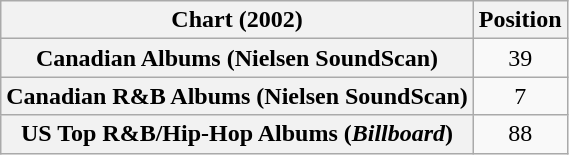<table class="wikitable plainrowheaders" style="text-align:center">
<tr>
<th scope="col">Chart (2002)</th>
<th scope="col">Position</th>
</tr>
<tr>
<th scope="row">Canadian Albums (Nielsen SoundScan)</th>
<td>39</td>
</tr>
<tr>
<th scope="row">Canadian R&B Albums (Nielsen SoundScan)</th>
<td>7</td>
</tr>
<tr>
<th scope="row">US Top R&B/Hip-Hop Albums (<em>Billboard</em>)</th>
<td>88</td>
</tr>
</table>
